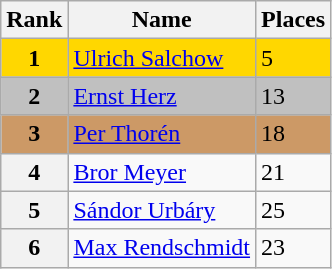<table class="wikitable">
<tr>
<th>Rank</th>
<th>Name</th>
<th>Places</th>
</tr>
<tr bgcolor="gold">
<td align="center"><strong>1</strong></td>
<td> <a href='#'>Ulrich Salchow</a></td>
<td>5</td>
</tr>
<tr bgcolor="silver">
<td align="center"><strong>2</strong></td>
<td> <a href='#'>Ernst Herz</a></td>
<td>13</td>
</tr>
<tr bgcolor="cc9966">
<td align="center"><strong>3</strong></td>
<td> <a href='#'>Per Thorén</a></td>
<td>18</td>
</tr>
<tr>
<th>4</th>
<td> <a href='#'>Bror Meyer</a></td>
<td>21</td>
</tr>
<tr>
<th>5</th>
<td> <a href='#'>Sándor Urbáry</a></td>
<td>25</td>
</tr>
<tr>
<th>6</th>
<td> <a href='#'>Max Rendschmidt</a></td>
<td>23</td>
</tr>
</table>
